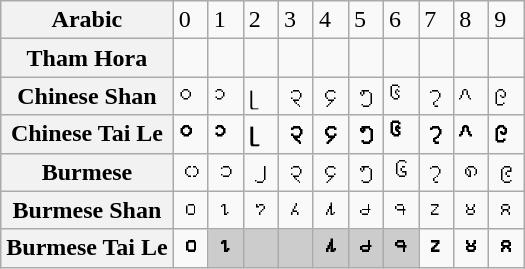<table class="wikitable">
<tr>
<th>Arabic</th>
<td>0</td>
<td>1</td>
<td>2</td>
<td>3</td>
<td>4</td>
<td>5</td>
<td>6</td>
<td>7</td>
<td>8</td>
<td>9</td>
</tr>
<tr>
<th>Tham Hora</th>
<td></td>
<td></td>
<td></td>
<td></td>
<td></td>
<td></td>
<td></td>
<td></td>
<td></td>
<td></td>
</tr>
<tr>
<th>Chinese Shan</th>
<td>᧐</td>
<td>᧑</td>
<td>ᥨ</td>
<td>၃</td>
<td>၄</td>
<td>၅</td>
<td>᧖</td>
<td>၇</td>
<td>᧘</td>
<td>᧙</td>
</tr>
<tr>
<th>Chinese Tai Le</th>
<td><strong>᧐</strong></td>
<td><strong>᧑</strong></td>
<td><strong>ᥨ</strong></td>
<td><strong>၃</strong></td>
<td><strong>၄</strong></td>
<td><strong>၅</strong></td>
<td><strong>᧖</strong></td>
<td><strong>၇</strong></td>
<td><strong>᧘</strong></td>
<td><strong>᧙</strong></td>
</tr>
<tr>
<th>Burmese</th>
<td>၀</td>
<td>၁</td>
<td>၂</td>
<td>၃</td>
<td>၄</td>
<td>၅</td>
<td>၆</td>
<td>၇</td>
<td>၈</td>
<td>၉</td>
</tr>
<tr>
<th>Burmese Shan</th>
<td>႐</td>
<td>႑</td>
<td>႒</td>
<td>႓</td>
<td>႔</td>
<td>႕</td>
<td>႖</td>
<td>႗</td>
<td>႘</td>
<td>႙</td>
</tr>
<tr>
<th>Burmese Tai Le</th>
<td><strong>႐</strong></td>
<td bgcolor="#CCCCCC"><strong>႑</strong></td>
<td bgcolor="#CCCCCC"> </td>
<td bgcolor="#CCCCCC"> </td>
<td bgcolor="#CCCCCC"><strong>႔</strong></td>
<td bgcolor="#CCCCCC"><strong>႕</strong></td>
<td bgcolor="#CCCCCC"><strong>႖</strong></td>
<td><strong>႗</strong></td>
<td><strong>႘</strong></td>
<td><strong>႙</strong></td>
</tr>
</table>
